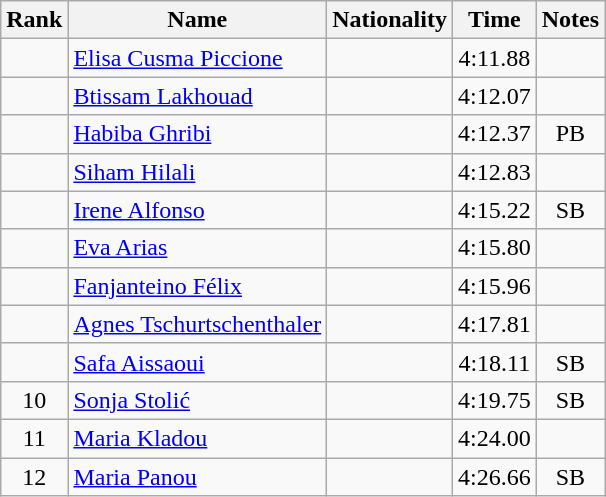<table class="wikitable sortable" style="text-align:center">
<tr>
<th>Rank</th>
<th>Name</th>
<th>Nationality</th>
<th>Time</th>
<th>Notes</th>
</tr>
<tr>
<td></td>
<td align=left><a href='#'>Elisa Cusma Piccione</a></td>
<td align=left></td>
<td>4:11.88</td>
<td></td>
</tr>
<tr>
<td></td>
<td align=left><a href='#'>Btissam Lakhouad</a></td>
<td align=left></td>
<td>4:12.07</td>
<td></td>
</tr>
<tr>
<td></td>
<td align=left><a href='#'>Habiba Ghribi</a></td>
<td align=left></td>
<td>4:12.37</td>
<td>PB</td>
</tr>
<tr>
<td></td>
<td align=left><a href='#'>Siham Hilali</a></td>
<td align=left></td>
<td>4:12.83</td>
<td></td>
</tr>
<tr>
<td></td>
<td align=left><a href='#'>Irene Alfonso</a></td>
<td align=left></td>
<td>4:15.22</td>
<td>SB</td>
</tr>
<tr>
<td></td>
<td align=left><a href='#'>Eva Arias</a></td>
<td align=left></td>
<td>4:15.80</td>
<td></td>
</tr>
<tr>
<td></td>
<td align=left><a href='#'>Fanjanteino Félix</a></td>
<td align=left></td>
<td>4:15.96</td>
<td></td>
</tr>
<tr>
<td></td>
<td align=left><a href='#'>Agnes Tschurtschenthaler</a></td>
<td align=left></td>
<td>4:17.81</td>
<td></td>
</tr>
<tr>
<td></td>
<td align=left><a href='#'>Safa Aissaoui</a></td>
<td align=left></td>
<td>4:18.11</td>
<td>SB</td>
</tr>
<tr>
<td>10</td>
<td align=left><a href='#'>Sonja Stolić</a></td>
<td align=left></td>
<td>4:19.75</td>
<td>SB</td>
</tr>
<tr>
<td>11</td>
<td align=left><a href='#'>Maria Kladou</a></td>
<td align=left></td>
<td>4:24.00</td>
<td></td>
</tr>
<tr>
<td>12</td>
<td align=left><a href='#'>Maria Panou</a></td>
<td align=left></td>
<td>4:26.66</td>
<td>SB</td>
</tr>
</table>
